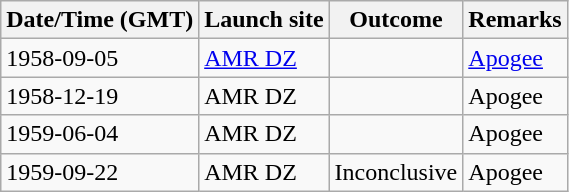<table class="wikitable" border="1">
<tr>
<th>Date/Time (GMT)</th>
<th>Launch site</th>
<th>Outcome</th>
<th>Remarks</th>
</tr>
<tr>
<td>1958-09-05</td>
<td><a href='#'>AMR DZ</a></td>
<td></td>
<td><a href='#'>Apogee</a> </td>
</tr>
<tr>
<td>1958-12-19</td>
<td>AMR DZ</td>
<td></td>
<td>Apogee </td>
</tr>
<tr>
<td>1959-06-04</td>
<td>AMR DZ</td>
<td></td>
<td>Apogee </td>
</tr>
<tr>
<td>1959-09-22</td>
<td>AMR DZ</td>
<td>Inconclusive</td>
<td>Apogee </td>
</tr>
</table>
